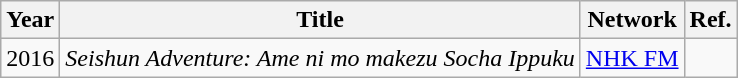<table class="wikitable">
<tr>
<th>Year</th>
<th>Title</th>
<th>Network</th>
<th>Ref.</th>
</tr>
<tr>
<td>2016</td>
<td><em>Seishun Adventure: Ame ni mo makezu Socha Ippuku</em></td>
<td><a href='#'>NHK FM</a></td>
<td></td>
</tr>
</table>
